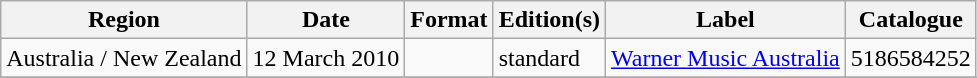<table class="wikitable plainrowheaders">
<tr>
<th scope="col">Region</th>
<th scope="col">Date</th>
<th scope="col">Format</th>
<th scope="col">Edition(s)</th>
<th scope="col">Label</th>
<th scope="col">Catalogue</th>
</tr>
<tr>
<td>Australia / New Zealand</td>
<td>12 March 2010</td>
<td></td>
<td>standard</td>
<td><a href='#'>Warner Music Australia</a></td>
<td>5186584252</td>
</tr>
<tr>
</tr>
</table>
